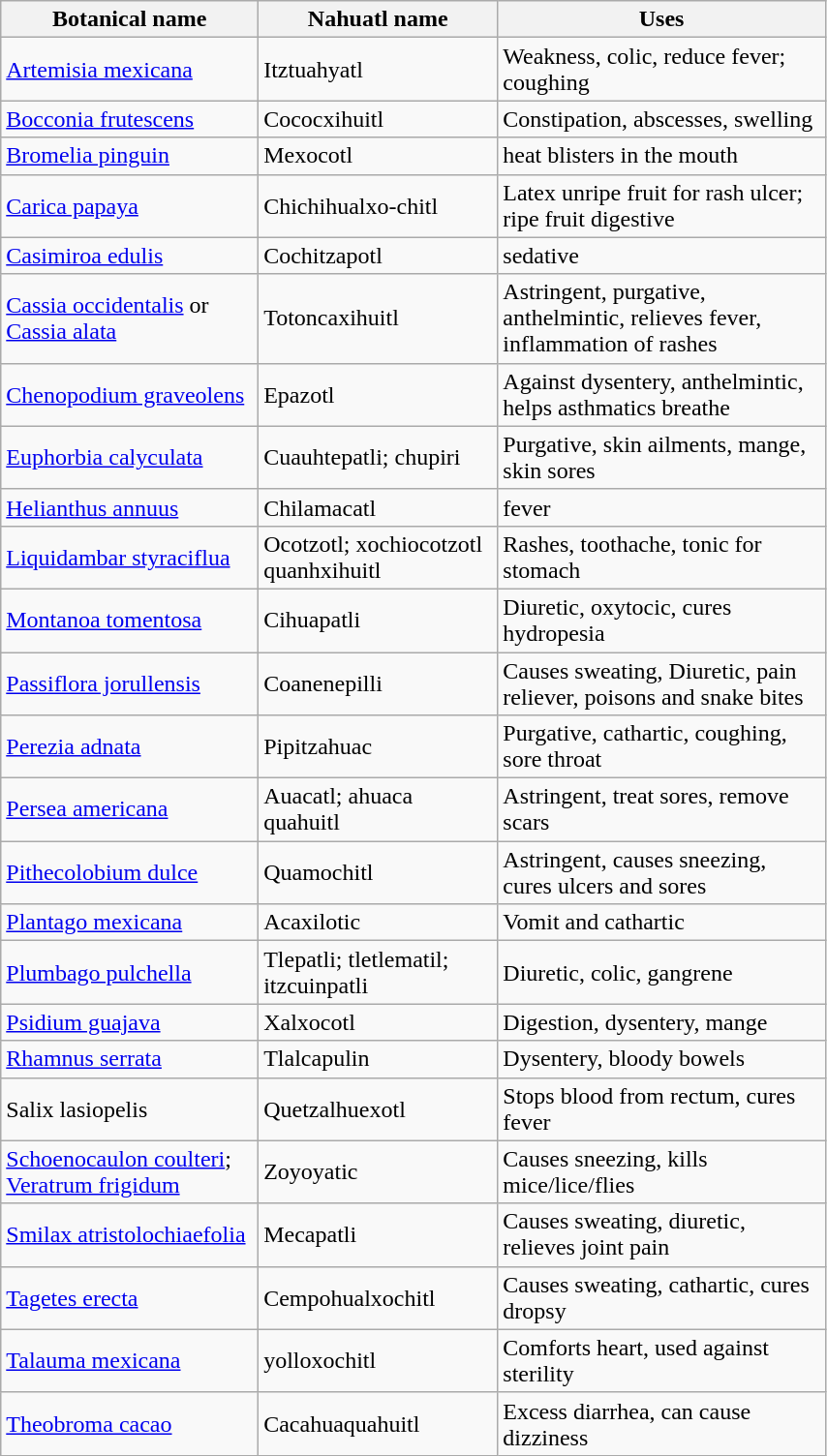<table class="wikitable" width="45%">
<tr>
<th>Botanical name</th>
<th>Nahuatl name</th>
<th>Uses</th>
</tr>
<tr>
<td><a href='#'>Artemisia mexicana</a></td>
<td>Itztuahyatl</td>
<td>Weakness, colic, reduce fever; coughing</td>
</tr>
<tr>
<td><a href='#'>Bocconia frutescens</a></td>
<td>Cococxihuitl</td>
<td>Constipation, abscesses, swelling</td>
</tr>
<tr>
<td><a href='#'>Bromelia pinguin</a></td>
<td>Mexocotl</td>
<td>heat blisters in the mouth</td>
</tr>
<tr>
<td><a href='#'>Carica papaya</a></td>
<td>Chichihualxo-chitl</td>
<td>Latex unripe fruit for rash ulcer; ripe fruit digestive</td>
</tr>
<tr>
<td><a href='#'>Casimiroa edulis</a></td>
<td>Cochitzapotl</td>
<td>sedative</td>
</tr>
<tr>
<td><a href='#'>Cassia occidentalis</a> or <a href='#'>Cassia alata</a></td>
<td>Totoncaxihuitl</td>
<td>Astringent, purgative, anthelmintic, relieves fever, inflammation of rashes</td>
</tr>
<tr>
<td><a href='#'>Chenopodium graveolens</a></td>
<td>Epazotl</td>
<td>Against dysentery, anthelmintic, helps asthmatics breathe</td>
</tr>
<tr>
<td><a href='#'>Euphorbia calyculata</a></td>
<td>Cuauhtepatli; chupiri</td>
<td>Purgative, skin ailments, mange, skin sores</td>
</tr>
<tr>
<td><a href='#'>Helianthus annuus</a></td>
<td>Chilamacatl</td>
<td>fever</td>
</tr>
<tr>
<td><a href='#'>Liquidambar styraciflua</a></td>
<td>Ocotzotl; xochiocotzotl quanhxihuitl</td>
<td>Rashes, toothache, tonic for stomach</td>
</tr>
<tr>
<td><a href='#'>Montanoa tomentosa</a></td>
<td>Cihuapatli</td>
<td>Diuretic, oxytocic, cures hydropesia</td>
</tr>
<tr>
<td><a href='#'>Passiflora jorullensis</a></td>
<td>Coanenepilli</td>
<td>Causes sweating, Diuretic, pain reliever, poisons and snake bites</td>
</tr>
<tr>
<td><a href='#'>Perezia adnata</a></td>
<td>Pipitzahuac</td>
<td>Purgative, cathartic, coughing, sore throat</td>
</tr>
<tr>
<td><a href='#'>Persea americana</a></td>
<td>Auacatl; ahuaca quahuitl</td>
<td>Astringent, treat sores, remove scars</td>
</tr>
<tr>
<td><a href='#'>Pithecolobium dulce</a></td>
<td>Quamochitl</td>
<td>Astringent, causes sneezing, cures ulcers and sores</td>
</tr>
<tr>
<td><a href='#'>Plantago mexicana</a></td>
<td>Acaxilotic</td>
<td>Vomit and cathartic</td>
</tr>
<tr>
<td><a href='#'>Plumbago pulchella</a></td>
<td>Tlepatli; tletlematil; itzcuinpatli</td>
<td>Diuretic, colic, gangrene</td>
</tr>
<tr>
<td><a href='#'>Psidium guajava</a></td>
<td>Xalxocotl</td>
<td>Digestion, dysentery, mange</td>
</tr>
<tr>
<td><a href='#'>Rhamnus serrata</a></td>
<td>Tlalcapulin</td>
<td>Dysentery, bloody bowels</td>
</tr>
<tr>
<td>Salix lasiopelis</td>
<td>Quetzalhuexotl</td>
<td>Stops blood from rectum, cures fever</td>
</tr>
<tr>
<td><a href='#'>Schoenocaulon coulteri</a>; <a href='#'>Veratrum frigidum</a></td>
<td>Zoyoyatic</td>
<td>Causes sneezing, kills mice/lice/flies</td>
</tr>
<tr>
<td><a href='#'>Smilax atristolochiaefolia</a></td>
<td>Mecapatli</td>
<td>Causes sweating, diuretic, relieves joint pain</td>
</tr>
<tr>
<td><a href='#'>Tagetes erecta</a></td>
<td>Cempohualxochitl</td>
<td>Causes sweating, cathartic, cures dropsy</td>
</tr>
<tr>
<td><a href='#'>Talauma mexicana</a></td>
<td>yolloxochitl</td>
<td>Comforts heart, used against sterility</td>
</tr>
<tr>
<td><a href='#'>Theobroma cacao</a></td>
<td>Cacahuaquahuitl</td>
<td>Excess diarrhea, can cause dizziness</td>
</tr>
</table>
